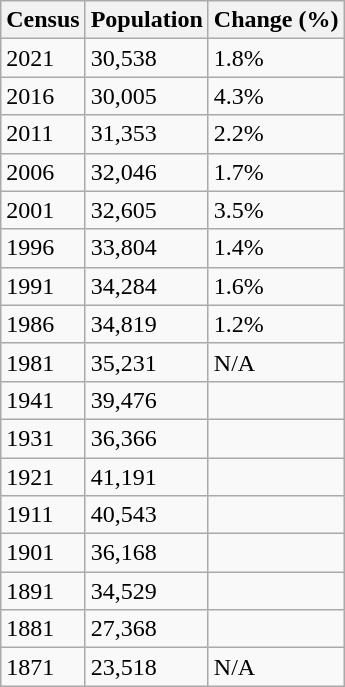<table class="wikitable">
<tr>
<th>Census</th>
<th>Population</th>
<th>Change (%)</th>
</tr>
<tr>
<td>2021</td>
<td>30,538</td>
<td>1.8%</td>
</tr>
<tr>
<td>2016</td>
<td>30,005</td>
<td>4.3%</td>
</tr>
<tr>
<td>2011</td>
<td>31,353</td>
<td>2.2%</td>
</tr>
<tr>
<td>2006</td>
<td>32,046</td>
<td>1.7%</td>
</tr>
<tr>
<td>2001</td>
<td>32,605</td>
<td>3.5%</td>
</tr>
<tr>
<td>1996</td>
<td>33,804</td>
<td>1.4%</td>
</tr>
<tr>
<td>1991</td>
<td>34,284</td>
<td>1.6%</td>
</tr>
<tr>
<td>1986</td>
<td>34,819</td>
<td>1.2%</td>
</tr>
<tr>
<td>1981</td>
<td>35,231</td>
<td>N/A</td>
</tr>
<tr>
<td>1941</td>
<td>39,476</td>
<td></td>
</tr>
<tr>
<td>1931</td>
<td>36,366</td>
<td></td>
</tr>
<tr>
<td>1921</td>
<td>41,191</td>
<td></td>
</tr>
<tr>
<td>1911</td>
<td>40,543</td>
<td></td>
</tr>
<tr>
<td>1901</td>
<td>36,168</td>
<td></td>
</tr>
<tr>
<td>1891</td>
<td>34,529</td>
<td></td>
</tr>
<tr>
<td>1881</td>
<td>27,368</td>
<td></td>
</tr>
<tr>
<td>1871</td>
<td>23,518</td>
<td>N/A</td>
</tr>
</table>
